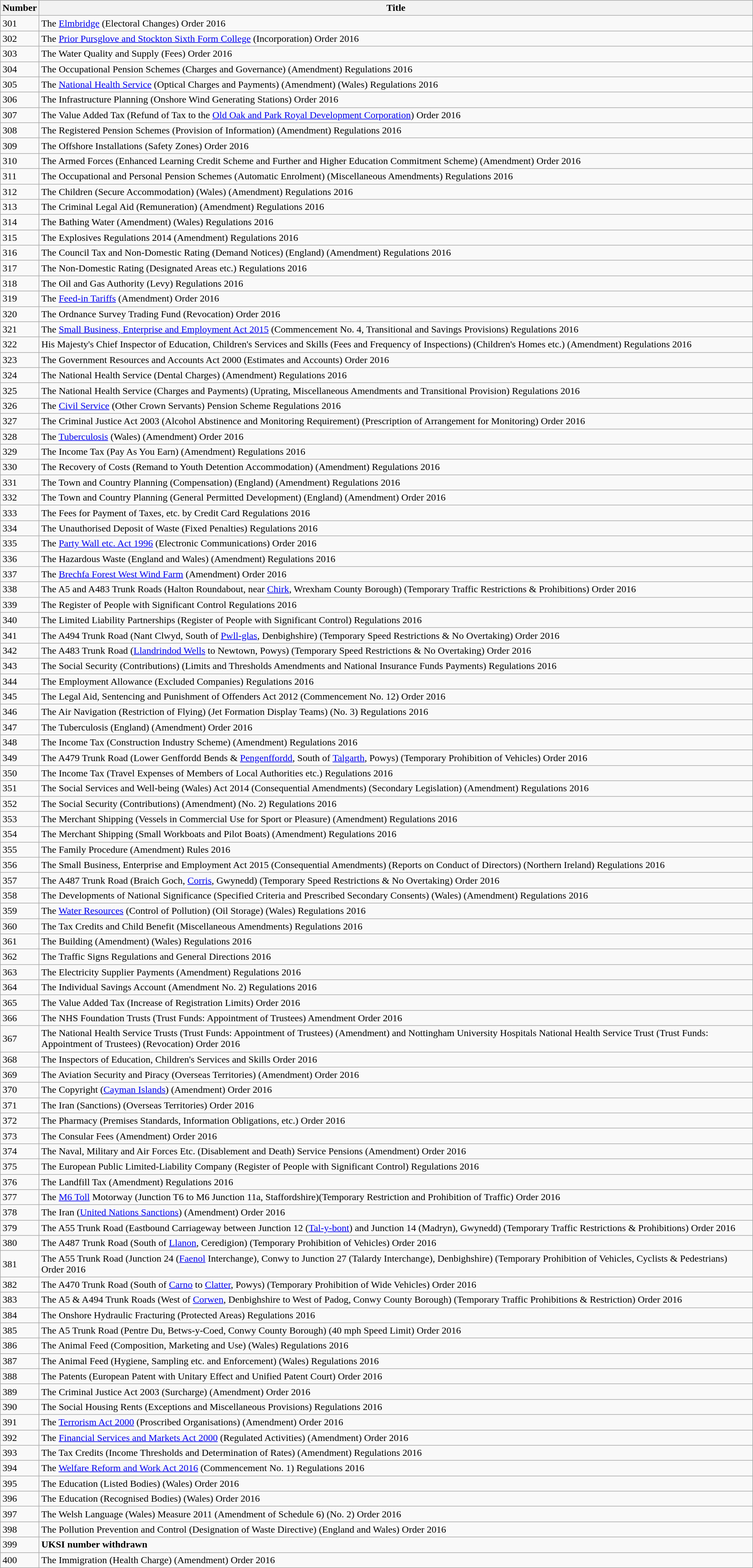<table class="wikitable collapsible">
<tr>
<th>Number</th>
<th>Title</th>
</tr>
<tr>
<td>301</td>
<td>The <a href='#'>Elmbridge</a> (Electoral Changes) Order 2016</td>
</tr>
<tr>
<td>302</td>
<td>The <a href='#'>Prior Pursglove and Stockton Sixth Form College</a> (Incorporation) Order 2016</td>
</tr>
<tr>
<td>303</td>
<td>The Water Quality and Supply (Fees) Order 2016</td>
</tr>
<tr>
<td>304</td>
<td>The Occupational Pension Schemes (Charges and Governance) (Amendment) Regulations 2016</td>
</tr>
<tr>
<td>305</td>
<td>The <a href='#'>National Health Service</a> (Optical Charges and Payments) (Amendment) (Wales) Regulations 2016</td>
</tr>
<tr>
<td>306</td>
<td>The Infrastructure Planning (Onshore Wind Generating Stations) Order 2016</td>
</tr>
<tr>
<td>307</td>
<td>The Value Added Tax (Refund of Tax to the <a href='#'>Old Oak and Park Royal Development Corporation</a>) Order 2016</td>
</tr>
<tr>
<td>308</td>
<td>The Registered Pension Schemes (Provision of Information) (Amendment) Regulations 2016</td>
</tr>
<tr>
<td>309</td>
<td>The Offshore Installations (Safety Zones) Order 2016</td>
</tr>
<tr>
<td>310</td>
<td>The Armed Forces (Enhanced Learning Credit Scheme and Further and Higher Education Commitment Scheme) (Amendment) Order 2016</td>
</tr>
<tr>
<td>311</td>
<td>The Occupational and Personal Pension Schemes (Automatic Enrolment) (Miscellaneous Amendments) Regulations 2016</td>
</tr>
<tr>
<td>312</td>
<td>The Children (Secure Accommodation) (Wales) (Amendment) Regulations 2016</td>
</tr>
<tr>
<td>313</td>
<td>The Criminal Legal Aid (Remuneration) (Amendment) Regulations 2016</td>
</tr>
<tr>
<td>314</td>
<td>The Bathing Water (Amendment) (Wales) Regulations 2016</td>
</tr>
<tr>
<td>315</td>
<td>The Explosives Regulations 2014 (Amendment) Regulations 2016</td>
</tr>
<tr>
<td>316</td>
<td>The Council Tax and Non-Domestic Rating (Demand Notices) (England) (Amendment) Regulations 2016</td>
</tr>
<tr>
<td>317</td>
<td>The Non-Domestic Rating (Designated Areas etc.) Regulations 2016</td>
</tr>
<tr>
<td>318</td>
<td>The Oil and Gas Authority (Levy) Regulations 2016</td>
</tr>
<tr>
<td>319</td>
<td>The <a href='#'>Feed-in Tariffs</a> (Amendment) Order 2016</td>
</tr>
<tr>
<td>320</td>
<td>The Ordnance Survey Trading Fund (Revocation) Order 2016</td>
</tr>
<tr>
<td>321</td>
<td>The <a href='#'>Small Business, Enterprise and Employment Act 2015</a> (Commencement No. 4, Transitional and Savings Provisions) Regulations 2016</td>
</tr>
<tr>
<td>322</td>
<td>His Majesty's Chief Inspector of Education, Children's Services and Skills (Fees and Frequency of Inspections) (Children's Homes etc.) (Amendment) Regulations 2016</td>
</tr>
<tr>
<td>323</td>
<td>The Government Resources and Accounts Act 2000 (Estimates and Accounts) Order 2016</td>
</tr>
<tr>
<td>324</td>
<td>The National Health Service (Dental Charges) (Amendment) Regulations 2016</td>
</tr>
<tr>
<td>325</td>
<td>The National Health Service (Charges and Payments) (Uprating, Miscellaneous Amendments and Transitional Provision) Regulations 2016</td>
</tr>
<tr>
<td>326</td>
<td>The <a href='#'>Civil Service</a> (Other Crown Servants) Pension Scheme Regulations 2016</td>
</tr>
<tr>
<td>327</td>
<td>The Criminal Justice Act 2003 (Alcohol Abstinence and Monitoring Requirement) (Prescription of Arrangement for Monitoring) Order 2016</td>
</tr>
<tr>
<td>328</td>
<td>The <a href='#'>Tuberculosis</a> (Wales) (Amendment) Order 2016</td>
</tr>
<tr>
<td>329</td>
<td>The Income Tax (Pay As You Earn) (Amendment) Regulations 2016</td>
</tr>
<tr>
<td>330</td>
<td>The Recovery of Costs (Remand to Youth Detention Accommodation) (Amendment) Regulations 2016</td>
</tr>
<tr>
<td>331</td>
<td>The Town and Country Planning (Compensation) (England) (Amendment) Regulations 2016</td>
</tr>
<tr>
<td>332</td>
<td>The Town and Country Planning (General Permitted Development) (England) (Amendment) Order 2016</td>
</tr>
<tr>
<td>333</td>
<td>The Fees for Payment of Taxes, etc. by Credit Card Regulations 2016</td>
</tr>
<tr>
<td>334</td>
<td>The Unauthorised Deposit of Waste (Fixed Penalties) Regulations 2016</td>
</tr>
<tr>
<td>335</td>
<td>The <a href='#'>Party Wall etc. Act 1996</a> (Electronic Communications) Order 2016</td>
</tr>
<tr>
<td>336</td>
<td>The Hazardous Waste (England and Wales) (Amendment) Regulations 2016</td>
</tr>
<tr>
<td>337</td>
<td>The <a href='#'>Brechfa Forest West Wind Farm</a> (Amendment) Order 2016</td>
</tr>
<tr>
<td>338</td>
<td>The A5 and A483 Trunk Roads (Halton Roundabout, near <a href='#'>Chirk</a>, Wrexham County Borough) (Temporary Traffic Restrictions & Prohibitions) Order 2016</td>
</tr>
<tr>
<td>339</td>
<td>The Register of People with Significant Control Regulations 2016</td>
</tr>
<tr>
<td>340</td>
<td>The Limited Liability Partnerships (Register of People with Significant Control) Regulations 2016</td>
</tr>
<tr>
<td>341</td>
<td>The A494 Trunk Road (Nant Clwyd, South of <a href='#'>Pwll-glas</a>, Denbighshire) (Temporary Speed Restrictions & No Overtaking) Order 2016</td>
</tr>
<tr>
<td>342</td>
<td>The A483 Trunk Road (<a href='#'>Llandrindod Wells</a> to Newtown, Powys) (Temporary Speed Restrictions & No Overtaking) Order 2016</td>
</tr>
<tr>
<td>343</td>
<td>The Social Security (Contributions) (Limits and Thresholds Amendments and National Insurance Funds Payments) Regulations 2016</td>
</tr>
<tr>
<td>344</td>
<td>The Employment Allowance (Excluded Companies) Regulations 2016</td>
</tr>
<tr>
<td>345</td>
<td>The Legal Aid, Sentencing and Punishment of Offenders Act 2012 (Commencement No. 12) Order 2016</td>
</tr>
<tr>
<td>346</td>
<td>The Air Navigation (Restriction of Flying) (Jet Formation Display Teams) (No. 3) Regulations 2016</td>
</tr>
<tr>
<td>347</td>
<td>The Tuberculosis (England) (Amendment) Order 2016</td>
</tr>
<tr>
<td>348</td>
<td>The Income Tax (Construction Industry Scheme) (Amendment) Regulations 2016</td>
</tr>
<tr>
<td>349</td>
<td>The A479 Trunk Road (Lower Genffordd Bends & <a href='#'>Pengenffordd</a>, South of <a href='#'>Talgarth</a>, Powys) (Temporary Prohibition of Vehicles) Order 2016</td>
</tr>
<tr>
<td>350</td>
<td>The Income Tax (Travel Expenses of Members of Local Authorities etc.) Regulations 2016</td>
</tr>
<tr>
<td>351</td>
<td>The Social Services and Well-being (Wales) Act 2014 (Consequential Amendments) (Secondary Legislation) (Amendment) Regulations 2016</td>
</tr>
<tr>
<td>352</td>
<td>The Social Security (Contributions) (Amendment) (No. 2) Regulations 2016</td>
</tr>
<tr>
<td>353</td>
<td>The Merchant Shipping (Vessels in Commercial Use for Sport or Pleasure) (Amendment) Regulations 2016</td>
</tr>
<tr>
<td>354</td>
<td>The Merchant Shipping (Small Workboats and Pilot Boats) (Amendment) Regulations 2016</td>
</tr>
<tr>
<td>355</td>
<td>The Family Procedure (Amendment) Rules 2016</td>
</tr>
<tr>
<td>356</td>
<td>The Small Business, Enterprise and Employment Act 2015 (Consequential Amendments) (Reports on Conduct of Directors) (Northern Ireland) Regulations 2016</td>
</tr>
<tr>
<td>357</td>
<td>The A487 Trunk Road (Braich Goch, <a href='#'>Corris</a>, Gwynedd) (Temporary Speed Restrictions & No Overtaking) Order 2016</td>
</tr>
<tr>
<td>358</td>
<td>The Developments of National Significance (Specified Criteria and Prescribed Secondary Consents) (Wales) (Amendment) Regulations 2016</td>
</tr>
<tr>
<td>359</td>
<td>The <a href='#'>Water Resources</a> (Control of Pollution) (Oil Storage) (Wales) Regulations 2016</td>
</tr>
<tr>
<td>360</td>
<td>The Tax Credits and Child Benefit (Miscellaneous Amendments) Regulations 2016</td>
</tr>
<tr>
<td>361</td>
<td>The Building (Amendment) (Wales) Regulations 2016</td>
</tr>
<tr>
<td>362</td>
<td>The Traffic Signs Regulations and General Directions 2016</td>
</tr>
<tr>
<td>363</td>
<td>The Electricity Supplier Payments (Amendment) Regulations 2016</td>
</tr>
<tr>
<td>364</td>
<td>The Individual Savings Account (Amendment No. 2) Regulations 2016</td>
</tr>
<tr>
<td>365</td>
<td>The Value Added Tax (Increase of Registration Limits) Order 2016</td>
</tr>
<tr>
<td>366</td>
<td>The NHS Foundation Trusts (Trust Funds: Appointment of Trustees) Amendment Order 2016</td>
</tr>
<tr>
<td>367</td>
<td>The National Health Service Trusts (Trust Funds: Appointment of Trustees) (Amendment) and Nottingham University Hospitals National Health Service Trust (Trust Funds: Appointment of Trustees) (Revocation) Order 2016</td>
</tr>
<tr>
<td>368</td>
<td>The Inspectors of Education, Children's Services and Skills Order 2016</td>
</tr>
<tr>
<td>369</td>
<td>The Aviation Security and Piracy (Overseas Territories) (Amendment) Order 2016</td>
</tr>
<tr>
<td>370</td>
<td>The Copyright (<a href='#'>Cayman Islands</a>) (Amendment) Order 2016</td>
</tr>
<tr>
<td>371</td>
<td>The Iran (Sanctions) (Overseas Territories) Order 2016</td>
</tr>
<tr>
<td>372</td>
<td>The Pharmacy (Premises Standards, Information Obligations, etc.) Order 2016</td>
</tr>
<tr>
<td>373</td>
<td>The Consular Fees (Amendment) Order 2016</td>
</tr>
<tr>
<td>374</td>
<td>The Naval, Military and Air Forces Etc. (Disablement and Death) Service Pensions (Amendment) Order 2016</td>
</tr>
<tr>
<td>375</td>
<td>The European Public Limited-Liability Company (Register of People with Significant Control) Regulations 2016</td>
</tr>
<tr>
<td>376</td>
<td>The Landfill Tax (Amendment) Regulations 2016</td>
</tr>
<tr>
<td>377</td>
<td>The <a href='#'>M6 Toll</a> Motorway (Junction T6 to M6 Junction 11a, Staffordshire)(Temporary Restriction and Prohibition of Traffic) Order 2016</td>
</tr>
<tr>
<td>378</td>
<td>The Iran (<a href='#'>United Nations Sanctions</a>) (Amendment) Order 2016</td>
</tr>
<tr>
<td>379</td>
<td>The A55 Trunk Road (Eastbound Carriageway between Junction 12 (<a href='#'>Tal-y-bont</a>) and Junction 14 (Madryn), Gwynedd) (Temporary Traffic Restrictions & Prohibitions) Order 2016</td>
</tr>
<tr>
<td>380</td>
<td>The A487 Trunk Road (South of <a href='#'>Llanon</a>, Ceredigion) (Temporary Prohibition of Vehicles) Order 2016</td>
</tr>
<tr>
<td>381</td>
<td>The A55 Trunk Road (Junction 24 (<a href='#'>Faenol</a> Interchange), Conwy to Junction 27 (Talardy Interchange), Denbighshire) (Temporary Prohibition of Vehicles, Cyclists & Pedestrians) Order 2016</td>
</tr>
<tr>
<td>382</td>
<td>The A470 Trunk Road (South of <a href='#'>Carno</a> to <a href='#'>Clatter</a>, Powys) (Temporary Prohibition of Wide Vehicles) Order 2016</td>
</tr>
<tr>
<td>383</td>
<td>The A5 & A494 Trunk Roads (West of <a href='#'>Corwen</a>, Denbighshire to West of Padog, Conwy County Borough) (Temporary Traffic Prohibitions & Restriction) Order 2016</td>
</tr>
<tr>
<td>384</td>
<td>The Onshore Hydraulic Fracturing (Protected Areas) Regulations 2016</td>
</tr>
<tr>
<td>385</td>
<td>The A5 Trunk Road (Pentre Du, Betws-y-Coed, Conwy County Borough) (40 mph Speed Limit) Order 2016</td>
</tr>
<tr>
<td>386</td>
<td>The Animal Feed (Composition, Marketing and Use) (Wales) Regulations 2016</td>
</tr>
<tr>
<td>387</td>
<td>The Animal Feed (Hygiene, Sampling etc. and Enforcement) (Wales) Regulations 2016</td>
</tr>
<tr>
<td>388</td>
<td>The Patents (European Patent with Unitary Effect and Unified Patent Court) Order 2016</td>
</tr>
<tr>
<td>389</td>
<td>The Criminal Justice Act 2003 (Surcharge) (Amendment) Order 2016</td>
</tr>
<tr>
<td>390</td>
<td>The Social Housing Rents (Exceptions and Miscellaneous Provisions) Regulations 2016</td>
</tr>
<tr>
<td>391</td>
<td>The <a href='#'>Terrorism Act 2000</a> (Proscribed Organisations) (Amendment) Order 2016</td>
</tr>
<tr>
<td>392</td>
<td>The <a href='#'>Financial Services and Markets Act 2000</a> (Regulated Activities) (Amendment) Order 2016</td>
</tr>
<tr>
<td>393</td>
<td>The Tax Credits (Income Thresholds and Determination of Rates) (Amendment) Regulations 2016</td>
</tr>
<tr>
<td>394</td>
<td>The <a href='#'>Welfare Reform and Work Act 2016</a> (Commencement No. 1) Regulations 2016</td>
</tr>
<tr>
<td>395</td>
<td>The Education (Listed Bodies) (Wales) Order 2016</td>
</tr>
<tr>
<td>396</td>
<td>The Education (Recognised Bodies) (Wales) Order 2016</td>
</tr>
<tr>
<td>397</td>
<td>The Welsh Language (Wales) Measure 2011 (Amendment of Schedule 6) (No. 2) Order 2016</td>
</tr>
<tr>
<td>398</td>
<td>The Pollution Prevention and Control (Designation of Waste Directive) (England and Wales) Order 2016</td>
</tr>
<tr>
<td>399</td>
<td><strong>UKSI number withdrawn</strong></td>
</tr>
<tr>
<td>400</td>
<td>The Immigration (Health Charge) (Amendment) Order 2016</td>
</tr>
</table>
